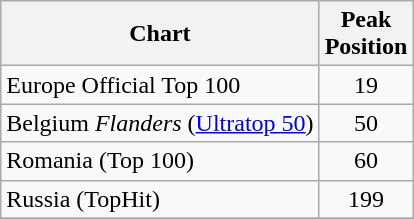<table class="wikitable">
<tr>
<th align="center">Chart</th>
<th align="center">Peak<br>Position</th>
</tr>
<tr>
<td align="left">Europe Official Top 100</td>
<td align="center">19</td>
</tr>
<tr>
<td align="left">Belgium <em>Flanders</em> (<a href='#'>Ultratop 50</a>)</td>
<td align="center">50</td>
</tr>
<tr>
<td align="left">Romania (Top 100)</td>
<td align="center">60</td>
</tr>
<tr>
<td align="left">Russia (TopHit)</td>
<td align="center">199</td>
</tr>
<tr>
</tr>
</table>
